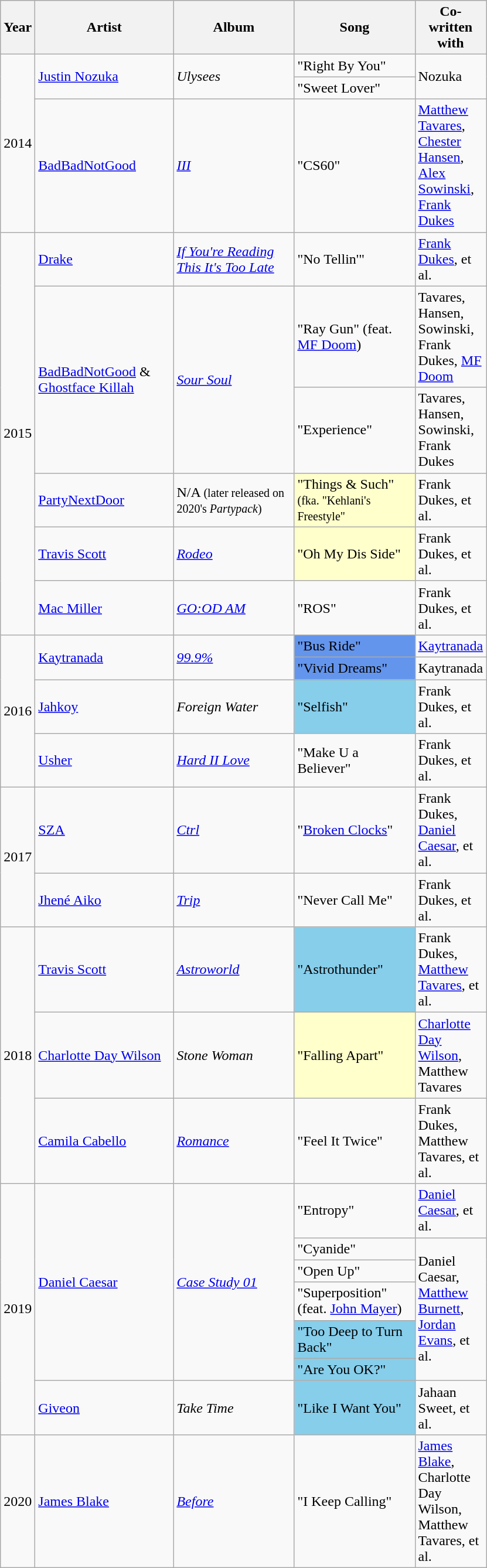<table class="wikitable">
<tr style="background:#ccc; text-align:center;">
<th scope="col" align="center" style="width: 10px;"><strong>Year</strong></th>
<th scope="col" style="width: 150px;"><strong>Artist</strong></th>
<th scope="col" style="width: 130px;"><strong>Album</strong></th>
<th scope="col" style="width: 130px;"><strong>Song</strong></th>
<th scope="col" style="width: 70px;"><strong>Co-written with</strong></th>
</tr>
<tr>
<td rowspan="3">2014</td>
<td rowspan="2"><a href='#'>Justin Nozuka</a></td>
<td rowspan="2"><em>Ulysees</em></td>
<td>"Right By You"</td>
<td rowspan="2">Nozuka</td>
</tr>
<tr>
<td>"Sweet Lover"</td>
</tr>
<tr>
<td><a href='#'>BadBadNotGood</a></td>
<td><em><a href='#'>III</a></em></td>
<td>"CS60"</td>
<td><a href='#'>Matthew Tavares</a>, <a href='#'>Chester Hansen</a>, <a href='#'>Alex Sowinski</a>, <a href='#'>Frank Dukes</a></td>
</tr>
<tr>
<td rowspan="6">2015</td>
<td><a href='#'>Drake</a></td>
<td><em><a href='#'>If You're Reading This It's Too Late</a></em></td>
<td>"No Tellin'"</td>
<td><a href='#'>Frank Dukes</a>, et al.</td>
</tr>
<tr>
<td rowspan="2"><a href='#'>BadBadNotGood</a> & <a href='#'>Ghostface Killah</a></td>
<td rowspan="2"><em><a href='#'>Sour Soul</a></em></td>
<td>"Ray Gun" (feat. <a href='#'>MF Doom</a>)</td>
<td>Tavares, Hansen, Sowinski, Frank Dukes, <a href='#'>MF Doom</a></td>
</tr>
<tr>
<td>"Experience"</td>
<td>Tavares, Hansen, Sowinski, Frank Dukes</td>
</tr>
<tr>
<td><a href='#'>PartyNextDoor</a></td>
<td>N/A <small>(later released on 2020's <em>Partypack</em>)</small></td>
<td style="background:#ffffcc">"Things & Such" <small>(fka. "Kehlani's Freestyle"</small></td>
<td>Frank Dukes, et al.</td>
</tr>
<tr>
<td><a href='#'>Travis Scott</a></td>
<td><em><a href='#'>Rodeo</a></em></td>
<td style="background:#ffffcc">"Oh My Dis Side"</td>
<td>Frank Dukes, et al.</td>
</tr>
<tr>
<td><a href='#'>Mac Miller</a></td>
<td><em><a href='#'>GO:OD AM</a></em></td>
<td>"ROS"</td>
<td>Frank Dukes, et al.</td>
</tr>
<tr>
<td rowspan="4">2016</td>
<td rowspan="2"><a href='#'>Kaytranada</a></td>
<td rowspan="2"><em><a href='#'>99.9%</a></em></td>
<td style="background:#6495ed">"Bus Ride"</td>
<td><a href='#'>Kaytranada</a></td>
</tr>
<tr>
<td style="background:#6495ed">"Vivid Dreams"</td>
<td>Kaytranada</td>
</tr>
<tr>
<td><a href='#'>Jahkoy</a></td>
<td><em>Foreign Water</em></td>
<td style="background:#87CEEB">"Selfish"</td>
<td>Frank Dukes, et al.</td>
</tr>
<tr>
<td><a href='#'>Usher</a></td>
<td><em><a href='#'>Hard II Love</a></em></td>
<td>"Make U a Believer"</td>
<td>Frank Dukes, et al.</td>
</tr>
<tr>
<td rowspan="2">2017</td>
<td><a href='#'>SZA</a></td>
<td><em><a href='#'>Ctrl</a></em></td>
<td>"<a href='#'>Broken Clocks</a>"</td>
<td>Frank Dukes, <a href='#'>Daniel Caesar</a>, et al.</td>
</tr>
<tr>
<td><a href='#'>Jhené Aiko</a></td>
<td><em><a href='#'>Trip</a></em></td>
<td>"Never Call Me"</td>
<td>Frank Dukes, et al.</td>
</tr>
<tr>
<td rowspan="3">2018</td>
<td><a href='#'>Travis Scott</a></td>
<td><em><a href='#'>Astroworld</a></em></td>
<td style="background:#87CEEB">"Astrothunder"</td>
<td>Frank Dukes, <a href='#'>Matthew Tavares</a>, et al.</td>
</tr>
<tr>
<td><a href='#'>Charlotte Day Wilson</a></td>
<td><em>Stone Woman</em></td>
<td style="background:#ffffcc">"Falling Apart"</td>
<td><a href='#'>Charlotte Day Wilson</a>, Matthew Tavares</td>
</tr>
<tr>
<td><a href='#'>Camila Cabello</a></td>
<td><em><a href='#'>Romance</a></em></td>
<td>"Feel It Twice"</td>
<td>Frank Dukes, Matthew Tavares, et al.</td>
</tr>
<tr>
<td rowspan="7">2019</td>
<td rowspan="6"><a href='#'>Daniel Caesar</a></td>
<td rowspan="6"><em><a href='#'>Case Study 01</a></em></td>
<td>"Entropy"</td>
<td><a href='#'>Daniel Caesar</a>, et al.</td>
</tr>
<tr>
<td>"Cyanide"</td>
<td rowspan="5">Daniel Caesar, <a href='#'>Matthew Burnett</a>, <a href='#'>Jordan Evans</a>, et al.</td>
</tr>
<tr>
<td>"Open Up"</td>
</tr>
<tr>
<td>"Superposition" (feat. <a href='#'>John Mayer</a>)</td>
</tr>
<tr>
<td style="background:#87CEEB">"Too Deep to Turn Back"</td>
</tr>
<tr>
<td style="background:#87CEEB">"Are You OK?"</td>
</tr>
<tr>
<td><a href='#'>Giveon</a></td>
<td><em>Take Time</em></td>
<td style="background:#87CEEB">"Like I Want You"</td>
<td>Jahaan Sweet, et al.</td>
</tr>
<tr>
<td>2020</td>
<td><a href='#'>James Blake</a></td>
<td><em><a href='#'>Before</a></em></td>
<td>"I Keep Calling"</td>
<td><a href='#'>James Blake</a>, Charlotte Day Wilson, Matthew Tavares, et al.</td>
</tr>
</table>
